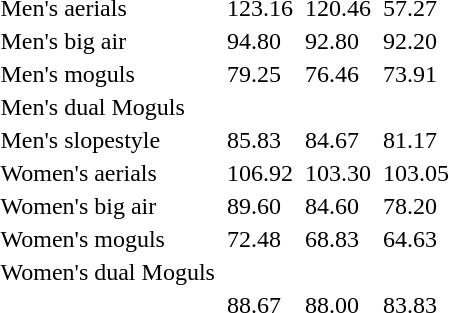<table>
<tr>
<td>Men's aerials</td>
<td></td>
<td>123.16</td>
<td></td>
<td>120.46</td>
<td></td>
<td>57.27</td>
</tr>
<tr>
<td>Men's big air</td>
<td></td>
<td>94.80</td>
<td></td>
<td>92.80</td>
<td></td>
<td>92.20</td>
</tr>
<tr>
<td>Men's moguls</td>
<td></td>
<td>79.25</td>
<td></td>
<td>76.46</td>
<td></td>
<td>73.91</td>
</tr>
<tr>
<td>Men's dual Moguls</td>
<td colspan=2></td>
<td colspan=2></td>
<td colspan=2></td>
</tr>
<tr>
<td>Men's slopestyle</td>
<td></td>
<td>85.83</td>
<td></td>
<td>84.67</td>
<td></td>
<td>81.17</td>
</tr>
<tr>
<td>Women's aerials</td>
<td></td>
<td>106.92</td>
<td></td>
<td>103.30</td>
<td></td>
<td>103.05</td>
</tr>
<tr>
<td>Women's big air</td>
<td></td>
<td>89.60</td>
<td></td>
<td>84.60</td>
<td></td>
<td>78.20</td>
</tr>
<tr>
<td>Women's moguls</td>
<td></td>
<td>72.48</td>
<td></td>
<td>68.83</td>
<td></td>
<td>64.63</td>
</tr>
<tr>
<td>Women's dual Moguls</td>
<td colspan=2></td>
<td colspan=2></td>
<td colspan=2></td>
</tr>
<tr>
<td></td>
<td></td>
<td>88.67</td>
<td></td>
<td>88.00</td>
<td></td>
<td>83.83</td>
</tr>
<tr>
<td></td>
<td colspan=2></td>
<td colspan=2></td>
<td colspan=2></td>
</tr>
</table>
